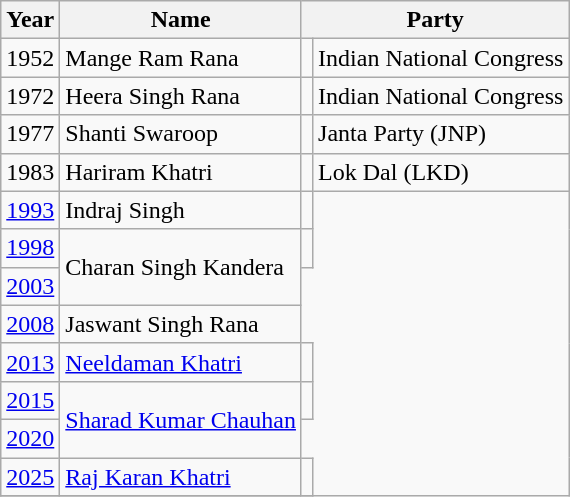<table class="wikitable">
<tr>
<th>Year</th>
<th>Name</th>
<th colspan=2>Party</th>
</tr>
<tr>
<td>1952</td>
<td>Mange Ram Rana</td>
<td></td>
<td>Indian National Congress</td>
</tr>
<tr>
<td>1972</td>
<td>Heera Singh Rana</td>
<td></td>
<td>Indian National Congress</td>
</tr>
<tr>
<td>1977</td>
<td>Shanti Swaroop</td>
<td></td>
<td>Janta Party (JNP)</td>
</tr>
<tr>
<td>1983</td>
<td>Hariram Khatri</td>
<td></td>
<td>Lok Dal (LKD)</td>
</tr>
<tr>
<td><a href='#'>1993</a></td>
<td>Indraj Singh</td>
<td></td>
</tr>
<tr>
<td><a href='#'>1998</a></td>
<td rowspan="2">Charan Singh Kandera</td>
<td></td>
</tr>
<tr>
<td><a href='#'>2003</a></td>
</tr>
<tr>
<td><a href='#'>2008</a></td>
<td>Jaswant Singh Rana</td>
</tr>
<tr>
<td><a href='#'>2013</a></td>
<td><a href='#'>Neeldaman Khatri</a></td>
<td></td>
</tr>
<tr>
<td><a href='#'>2015</a></td>
<td rowspan="2"><a href='#'>Sharad Kumar Chauhan</a></td>
<td></td>
</tr>
<tr>
<td><a href='#'>2020</a></td>
</tr>
<tr>
<td><a href='#'>2025</a></td>
<td><a href='#'>Raj Karan Khatri</a></td>
<td></td>
</tr>
<tr>
</tr>
</table>
